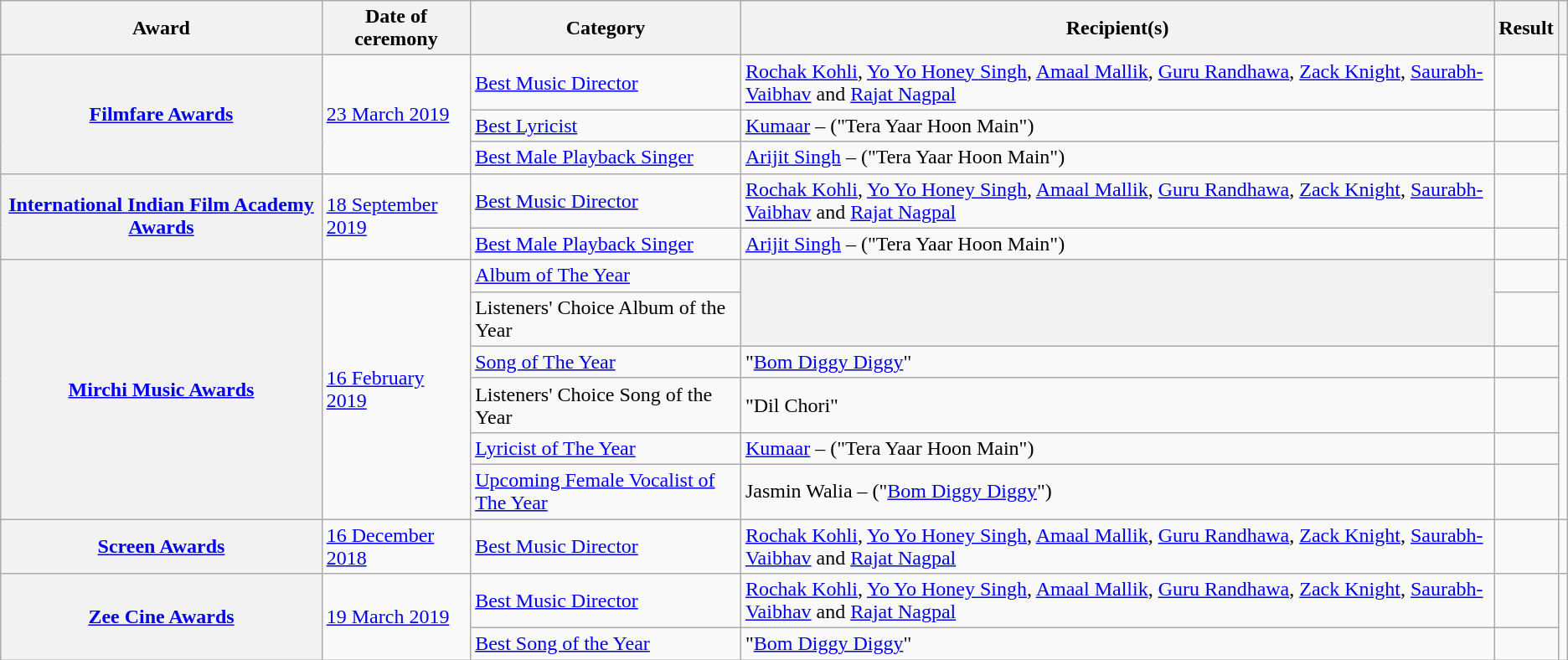<table class="wikitable plainrowheaders sortable">
<tr>
<th scope="col">Award</th>
<th scope="col">Date of ceremony</th>
<th scope="col">Category</th>
<th scope="col">Recipient(s)</th>
<th scope="col">Result</th>
<th scope="col" class="unsortable"></th>
</tr>
<tr>
<th rowspan="3" scope="row"><a href='#'>Filmfare Awards</a></th>
<td rowspan="3"><a href='#'>23 March 2019</a></td>
<td><a href='#'>Best Music Director</a></td>
<td><a href='#'>Rochak Kohli</a>, <a href='#'>Yo Yo Honey Singh</a>, <a href='#'>Amaal Mallik</a>, <a href='#'>Guru Randhawa</a>, <a href='#'>Zack Knight</a>, <a href='#'>Saurabh-Vaibhav</a> and <a href='#'>Rajat Nagpal</a></td>
<td></td>
<td rowspan="3" style="text-align:center;"><br></td>
</tr>
<tr>
<td><a href='#'>Best Lyricist</a></td>
<td><a href='#'>Kumaar</a> – ("Tera Yaar Hoon Main")</td>
<td></td>
</tr>
<tr>
<td><a href='#'>Best Male Playback Singer</a></td>
<td><a href='#'>Arijit Singh</a> – ("Tera Yaar Hoon Main")</td>
<td></td>
</tr>
<tr>
<th rowspan="2" scope="row"><a href='#'>International Indian Film Academy Awards</a></th>
<td rowspan="2"><a href='#'>18 September 2019</a></td>
<td><a href='#'>Best Music Director</a></td>
<td><a href='#'>Rochak Kohli</a>, <a href='#'>Yo Yo Honey Singh</a>, <a href='#'>Amaal Mallik</a>, <a href='#'>Guru Randhawa</a>, <a href='#'>Zack Knight</a>, <a href='#'>Saurabh-Vaibhav</a> and <a href='#'>Rajat Nagpal</a></td>
<td></td>
<td rowspan="2" style="text-align:center;"><br></td>
</tr>
<tr>
<td><a href='#'>Best Male Playback Singer</a></td>
<td><a href='#'>Arijit Singh</a> – ("Tera Yaar Hoon Main")</td>
<td></td>
</tr>
<tr>
<th rowspan="6" scope="row"><a href='#'>Mirchi Music Awards</a></th>
<td rowspan="6"><a href='#'>16 February 2019</a></td>
<td><a href='#'>Album of The Year</a></td>
<th rowspan="2"></th>
<td></td>
<td rowspan="6" style="text-align:center;"><br></td>
</tr>
<tr>
<td>Listeners' Choice Album of the Year</td>
<td></td>
</tr>
<tr>
<td><a href='#'>Song of The Year</a></td>
<td>"<a href='#'>Bom Diggy Diggy</a>"</td>
<td></td>
</tr>
<tr>
<td>Listeners' Choice Song of the Year</td>
<td>"Dil Chori"</td>
<td></td>
</tr>
<tr>
<td><a href='#'>Lyricist of The Year</a></td>
<td><a href='#'>Kumaar</a> – ("Tera Yaar Hoon Main")</td>
<td></td>
</tr>
<tr>
<td><a href='#'>Upcoming Female Vocalist of The Year</a></td>
<td>Jasmin Walia – ("<a href='#'>Bom Diggy Diggy</a>")</td>
<td></td>
</tr>
<tr>
<th scope="row"><a href='#'>Screen Awards</a></th>
<td><a href='#'>16 December 2018</a></td>
<td><a href='#'>Best Music Director</a></td>
<td><a href='#'>Rochak Kohli</a>, <a href='#'>Yo Yo Honey Singh</a>, <a href='#'>Amaal Mallik</a>, <a href='#'>Guru Randhawa</a>, <a href='#'>Zack Knight</a>, <a href='#'>Saurabh-Vaibhav</a> and <a href='#'>Rajat Nagpal</a></td>
<td></td>
<td style="text-align:center;"><br><br></td>
</tr>
<tr>
<th rowspan="2" scope="row"><a href='#'>Zee Cine Awards</a></th>
<td rowspan="2"><a href='#'>19 March 2019</a></td>
<td><a href='#'>Best Music Director</a></td>
<td><a href='#'>Rochak Kohli</a>, <a href='#'>Yo Yo Honey Singh</a>, <a href='#'>Amaal Mallik</a>, <a href='#'>Guru Randhawa</a>, <a href='#'>Zack Knight</a>, <a href='#'>Saurabh-Vaibhav</a> and <a href='#'>Rajat Nagpal</a></td>
<td></td>
<td rowspan="2" style="text-align:center;"><br></td>
</tr>
<tr>
<td><a href='#'>Best Song of the Year</a></td>
<td>"<a href='#'>Bom Diggy Diggy</a>"</td>
<td></td>
</tr>
</table>
